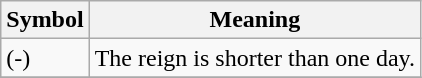<table class="wikitable">
<tr>
<th>Symbol</th>
<th>Meaning</th>
</tr>
<tr>
<td>(-)</td>
<td>The reign is shorter than one day.</td>
</tr>
<tr>
</tr>
</table>
